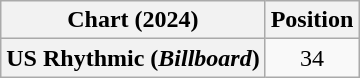<table class="wikitable sortable plainrowheaders" style="text-align:center">
<tr>
<th scope="col">Chart (2024)</th>
<th scope="col">Position</th>
</tr>
<tr>
<th scope="row">US Rhythmic (<em>Billboard</em>)</th>
<td>34</td>
</tr>
</table>
